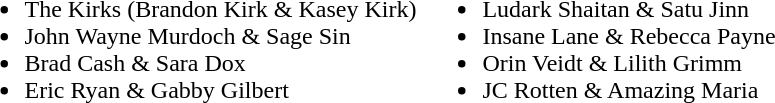<table>
<tr>
<td valign=top><br><ul><li>The Kirks (Brandon Kirk & Kasey Kirk)</li><li>John Wayne Murdoch & Sage Sin</li><li>Brad Cash & Sara Dox</li><li>Eric Ryan & Gabby Gilbert</li></ul></td>
<td valign=top><br><ul><li>Ludark Shaitan & Satu Jinn</li><li>Insane Lane & Rebecca Payne</li><li>Orin Veidt & Lilith Grimm</li><li>JC Rotten & Amazing Maria</li></ul></td>
</tr>
</table>
